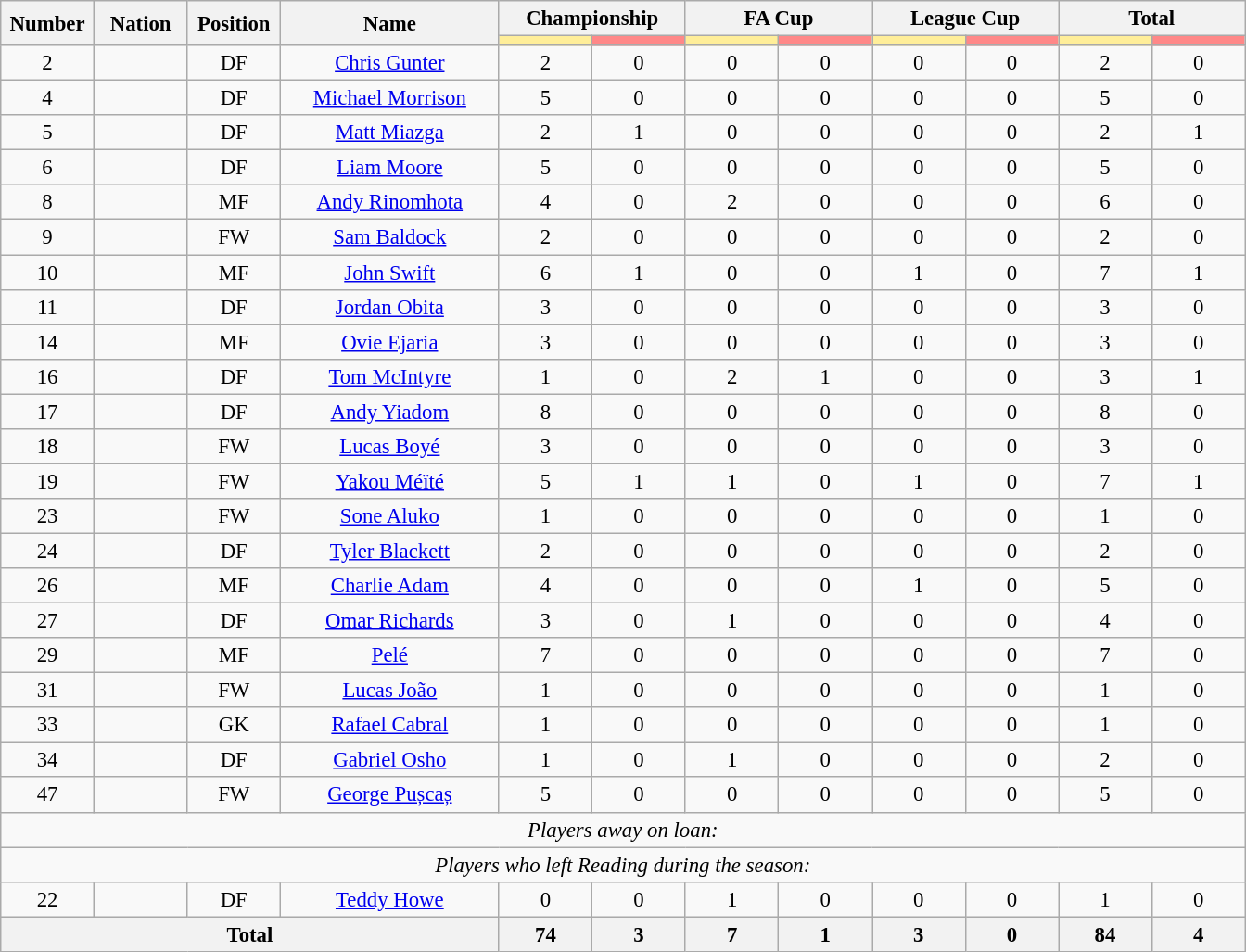<table class="wikitable" style="font-size: 95%; text-align: center">
<tr>
<th rowspan=2 width=60>Number</th>
<th rowspan=2 width=60>Nation</th>
<th rowspan=2 width=60>Position</th>
<th rowspan=2 width=150>Name</th>
<th colspan=2>Championship</th>
<th colspan=2>FA Cup</th>
<th colspan=2>League Cup</th>
<th colspan=2>Total</th>
</tr>
<tr>
<th style="width:60px; background:#fe9;"></th>
<th style="width:60px; background:#ff8888;"></th>
<th style="width:60px; background:#fe9;"></th>
<th style="width:60px; background:#ff8888;"></th>
<th style="width:60px; background:#fe9;"></th>
<th style="width:60px; background:#ff8888;"></th>
<th style="width:60px; background:#fe9;"></th>
<th style="width:60px; background:#ff8888;"></th>
</tr>
<tr>
<td>2</td>
<td></td>
<td>DF</td>
<td><a href='#'>Chris Gunter</a></td>
<td>2</td>
<td>0</td>
<td>0</td>
<td>0</td>
<td>0</td>
<td>0</td>
<td>2</td>
<td>0</td>
</tr>
<tr>
<td>4</td>
<td></td>
<td>DF</td>
<td><a href='#'>Michael Morrison</a></td>
<td>5</td>
<td>0</td>
<td>0</td>
<td>0</td>
<td>0</td>
<td>0</td>
<td>5</td>
<td>0</td>
</tr>
<tr>
<td>5</td>
<td></td>
<td>DF</td>
<td><a href='#'>Matt Miazga</a></td>
<td>2</td>
<td>1</td>
<td>0</td>
<td>0</td>
<td>0</td>
<td>0</td>
<td>2</td>
<td>1</td>
</tr>
<tr>
<td>6</td>
<td></td>
<td>DF</td>
<td><a href='#'>Liam Moore</a></td>
<td>5</td>
<td>0</td>
<td>0</td>
<td>0</td>
<td>0</td>
<td>0</td>
<td>5</td>
<td>0</td>
</tr>
<tr>
<td>8</td>
<td></td>
<td>MF</td>
<td><a href='#'>Andy Rinomhota</a></td>
<td>4</td>
<td>0</td>
<td>2</td>
<td>0</td>
<td>0</td>
<td>0</td>
<td>6</td>
<td>0</td>
</tr>
<tr>
<td>9</td>
<td></td>
<td>FW</td>
<td><a href='#'>Sam Baldock</a></td>
<td>2</td>
<td>0</td>
<td>0</td>
<td>0</td>
<td>0</td>
<td>0</td>
<td>2</td>
<td>0</td>
</tr>
<tr>
<td>10</td>
<td></td>
<td>MF</td>
<td><a href='#'>John Swift</a></td>
<td>6</td>
<td>1</td>
<td>0</td>
<td>0</td>
<td>1</td>
<td>0</td>
<td>7</td>
<td>1</td>
</tr>
<tr>
<td>11</td>
<td></td>
<td>DF</td>
<td><a href='#'>Jordan Obita</a></td>
<td>3</td>
<td>0</td>
<td>0</td>
<td>0</td>
<td>0</td>
<td>0</td>
<td>3</td>
<td>0</td>
</tr>
<tr>
<td>14</td>
<td></td>
<td>MF</td>
<td><a href='#'>Ovie Ejaria</a></td>
<td>3</td>
<td>0</td>
<td>0</td>
<td>0</td>
<td>0</td>
<td>0</td>
<td>3</td>
<td>0</td>
</tr>
<tr>
<td>16</td>
<td></td>
<td>DF</td>
<td><a href='#'>Tom McIntyre</a></td>
<td>1</td>
<td>0</td>
<td>2</td>
<td>1</td>
<td>0</td>
<td>0</td>
<td>3</td>
<td>1</td>
</tr>
<tr>
<td>17</td>
<td></td>
<td>DF</td>
<td><a href='#'>Andy Yiadom</a></td>
<td>8</td>
<td>0</td>
<td>0</td>
<td>0</td>
<td>0</td>
<td>0</td>
<td>8</td>
<td>0</td>
</tr>
<tr>
<td>18</td>
<td></td>
<td>FW</td>
<td><a href='#'>Lucas Boyé</a></td>
<td>3</td>
<td>0</td>
<td>0</td>
<td>0</td>
<td>0</td>
<td>0</td>
<td>3</td>
<td>0</td>
</tr>
<tr>
<td>19</td>
<td></td>
<td>FW</td>
<td><a href='#'>Yakou Méïté</a></td>
<td>5</td>
<td>1</td>
<td>1</td>
<td>0</td>
<td>1</td>
<td>0</td>
<td>7</td>
<td>1</td>
</tr>
<tr>
<td>23</td>
<td></td>
<td>FW</td>
<td><a href='#'>Sone Aluko</a></td>
<td>1</td>
<td>0</td>
<td>0</td>
<td>0</td>
<td>0</td>
<td>0</td>
<td>1</td>
<td>0</td>
</tr>
<tr>
<td>24</td>
<td></td>
<td>DF</td>
<td><a href='#'>Tyler Blackett</a></td>
<td>2</td>
<td>0</td>
<td>0</td>
<td>0</td>
<td>0</td>
<td>0</td>
<td>2</td>
<td>0</td>
</tr>
<tr>
<td>26</td>
<td></td>
<td>MF</td>
<td><a href='#'>Charlie Adam</a></td>
<td>4</td>
<td>0</td>
<td>0</td>
<td>0</td>
<td>1</td>
<td>0</td>
<td>5</td>
<td>0</td>
</tr>
<tr>
<td>27</td>
<td></td>
<td>DF</td>
<td><a href='#'>Omar Richards</a></td>
<td>3</td>
<td>0</td>
<td>1</td>
<td>0</td>
<td>0</td>
<td>0</td>
<td>4</td>
<td>0</td>
</tr>
<tr>
<td>29</td>
<td></td>
<td>MF</td>
<td><a href='#'>Pelé</a></td>
<td>7</td>
<td>0</td>
<td>0</td>
<td>0</td>
<td>0</td>
<td>0</td>
<td>7</td>
<td>0</td>
</tr>
<tr>
<td>31</td>
<td></td>
<td>FW</td>
<td><a href='#'>Lucas João</a></td>
<td>1</td>
<td>0</td>
<td>0</td>
<td>0</td>
<td>0</td>
<td>0</td>
<td>1</td>
<td>0</td>
</tr>
<tr>
<td>33</td>
<td></td>
<td>GK</td>
<td><a href='#'>Rafael Cabral</a></td>
<td>1</td>
<td>0</td>
<td>0</td>
<td>0</td>
<td>0</td>
<td>0</td>
<td>1</td>
<td>0</td>
</tr>
<tr>
<td>34</td>
<td></td>
<td>DF</td>
<td><a href='#'>Gabriel Osho</a></td>
<td>1</td>
<td>0</td>
<td>1</td>
<td>0</td>
<td>0</td>
<td>0</td>
<td>2</td>
<td>0</td>
</tr>
<tr>
<td>47</td>
<td></td>
<td>FW</td>
<td><a href='#'>George Pușcaș</a></td>
<td>5</td>
<td>0</td>
<td>0</td>
<td>0</td>
<td>0</td>
<td>0</td>
<td>5</td>
<td>0</td>
</tr>
<tr>
<td colspan="13"><em>Players away on loan:</em></td>
</tr>
<tr>
<td colspan="13"><em>Players who left Reading during the season:</em></td>
</tr>
<tr>
<td>22</td>
<td></td>
<td>DF</td>
<td><a href='#'>Teddy Howe</a></td>
<td>0</td>
<td>0</td>
<td>1</td>
<td>0</td>
<td>0</td>
<td>0</td>
<td>1</td>
<td>0</td>
</tr>
<tr>
<th colspan=4>Total</th>
<th>74</th>
<th>3</th>
<th>7</th>
<th>1</th>
<th>3</th>
<th>0</th>
<th>84</th>
<th>4</th>
</tr>
</table>
